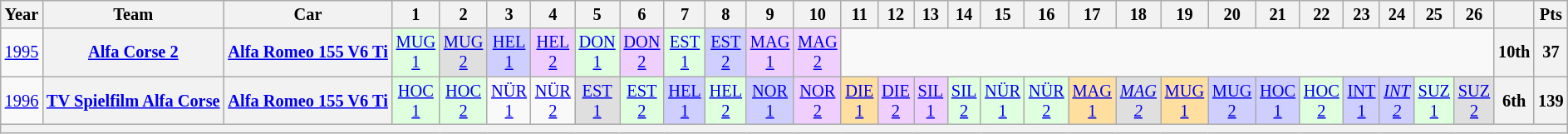<table class="wikitable" style="text-align:center; font-size:85%; margin:0">
<tr>
<th>Year</th>
<th>Team</th>
<th>Car</th>
<th>1</th>
<th>2</th>
<th>3</th>
<th>4</th>
<th>5</th>
<th>6</th>
<th>7</th>
<th>8</th>
<th>9</th>
<th>10</th>
<th>11</th>
<th>12</th>
<th>13</th>
<th>14</th>
<th>15</th>
<th>16</th>
<th>17</th>
<th>18</th>
<th>19</th>
<th>20</th>
<th>21</th>
<th>22</th>
<th>23</th>
<th>24</th>
<th>25</th>
<th>26</th>
<th></th>
<th>Pts</th>
</tr>
<tr>
<td><a href='#'>1995</a></td>
<th nowrap><a href='#'>Alfa Corse 2</a></th>
<th nowrap><a href='#'>Alfa Romeo 155 V6 Ti</a></th>
<td style="background:#dfffdf;"><a href='#'>MUG<br>1</a><br></td>
<td style="background:#dfdfdf;"><a href='#'>MUG<br>2</a><br></td>
<td style="background:#cfcfff;"><a href='#'>HEL<br>1</a><br></td>
<td style="background:#efcfff;"><a href='#'>HEL<br>2</a><br></td>
<td style="background:#dfffdf;"><a href='#'>DON<br>1</a><br></td>
<td style="background:#efcfff;"><a href='#'>DON<br>2</a><br></td>
<td style="background:#dfffdf;"><a href='#'>EST<br>1</a><br></td>
<td style="background:#cfcfff;"><a href='#'>EST<br>2</a><br></td>
<td style="background:#efcfff;"><a href='#'>MAG<br>1</a><br></td>
<td style="background:#efcfff;"><a href='#'>MAG<br>2</a><br></td>
<td colspan=16></td>
<th>10th</th>
<th>37</th>
</tr>
<tr>
<td><a href='#'>1996</a></td>
<th nowrap><a href='#'>TV Spielfilm Alfa Corse</a></th>
<th nowrap><a href='#'>Alfa Romeo 155 V6 Ti</a></th>
<td style="background:#dfffdf;"><a href='#'>HOC<br>1</a><br></td>
<td style="background:#dfffdf;"><a href='#'>HOC<br>2</a><br></td>
<td><a href='#'>NÜR<br>1</a><br></td>
<td><a href='#'>NÜR<br>2</a><br></td>
<td style="background:#dfdfdf;"><a href='#'>EST<br>1</a><br></td>
<td style="background:#dfffdf;"><a href='#'>EST<br>2</a><br></td>
<td style="background:#cfcfff;"><a href='#'>HEL<br>1</a><br></td>
<td style="background:#dfffdf;"><a href='#'>HEL<br>2</a><br></td>
<td style="background:#cfcfff;"><a href='#'>NOR<br>1</a><br></td>
<td style="background:#efcfff;"><a href='#'>NOR<br>2</a><br></td>
<td style="background:#ffdf9f;"><a href='#'>DIE<br>1</a><br></td>
<td style="background:#efcfff;"><a href='#'>DIE<br>2</a><br></td>
<td style="background:#efcfff;"><a href='#'>SIL<br>1</a><br></td>
<td style="background:#dfffdf;"><a href='#'>SIL<br>2</a><br></td>
<td style="background:#dfffdf;"><a href='#'>NÜR<br>1</a><br></td>
<td style="background:#dfffdf;"><a href='#'>NÜR<br>2</a><br></td>
<td style="background:#ffdf9f;"><a href='#'>MAG<br>1</a><br></td>
<td style="background:#dfdfdf;"><em><a href='#'>MAG<br>2</a></em><br></td>
<td style="background:#ffdf9f;"><a href='#'>MUG<br>1</a><br></td>
<td style="background:#cfcfff;"><a href='#'>MUG<br>2</a><br></td>
<td style="background:#cfcfff;"><a href='#'>HOC<br>1</a><br></td>
<td style="background:#dfffdf;"><a href='#'>HOC<br>2</a><br></td>
<td style="background:#cfcfff;"><a href='#'>INT<br>1</a><br></td>
<td style="background:#cfcfff;"><em><a href='#'>INT<br>2</a></em><br></td>
<td style="background:#dfffdf;"><a href='#'>SUZ<br>1</a><br></td>
<td style="background:#dfdfdf;"><a href='#'>SUZ<br>2</a><br></td>
<th>6th</th>
<th>139</th>
</tr>
<tr>
<th colspan="31"></th>
</tr>
</table>
